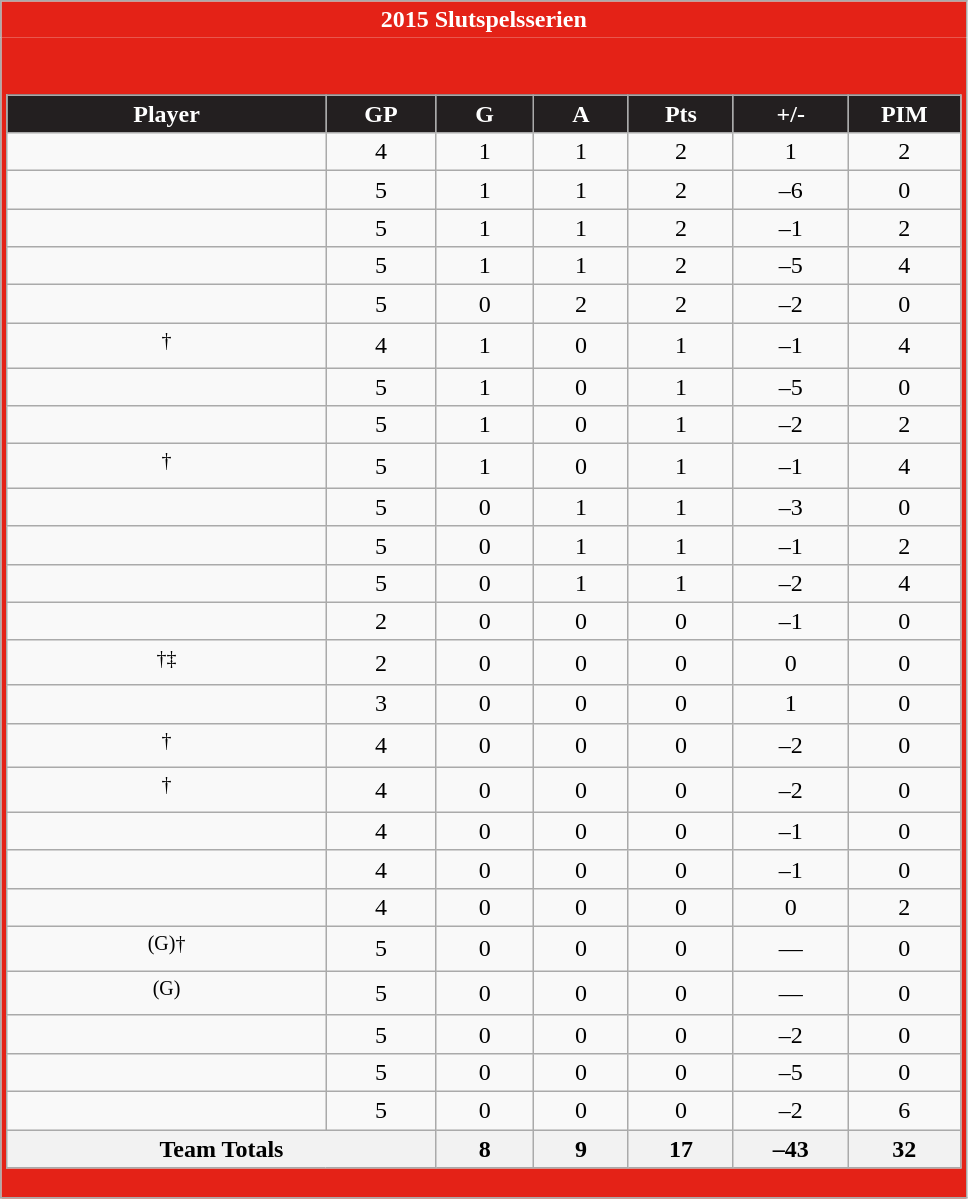<table class="wikitable" style="border: 1px solid #aaa;">
<tr>
<th style="background:#E42217; color:#FFFFFF; border: 0;">2015 Slutspelsserien</th>
</tr>
<tr>
<td style="background: #E42217; border: 0;" colspan="4"><br><table class="wikitable sortable" style="width: 100%; text-align: center;">
<tr>
<th style="background:#231F20; color:#FFFFFF; width: 12.5em;">Player</th>
<th style="background:#231F20; color:#FFFFFF; width: 4em;">GP</th>
<th style="background:#231F20; color:#FFFFFF; width: 3.5em;">G</th>
<th style="background:#231F20; color:#FFFFFF; width: 3.4em;">A</th>
<th style="background:#231F20; color:#FFFFFF; width: 3.8em;">Pts</th>
<th style="background:#231F20; color:#FFFFFF; width: 4.2em;">+/-</th>
<th style="background:#231F20; color:#FFFFFF; width: 4.1em;">PIM</th>
</tr>
<tr align=center>
<td></td>
<td>4</td>
<td>1</td>
<td>1</td>
<td>2</td>
<td>1</td>
<td>2</td>
</tr>
<tr align=center>
<td></td>
<td>5</td>
<td>1</td>
<td>1</td>
<td>2</td>
<td>–6</td>
<td>0</td>
</tr>
<tr align=center>
<td></td>
<td>5</td>
<td>1</td>
<td>1</td>
<td>2</td>
<td>–1</td>
<td>2</td>
</tr>
<tr align=center>
<td></td>
<td>5</td>
<td>1</td>
<td>1</td>
<td>2</td>
<td>–5</td>
<td>4</td>
</tr>
<tr align=center>
<td></td>
<td>5</td>
<td>0</td>
<td>2</td>
<td>2</td>
<td>–2</td>
<td>0</td>
</tr>
<tr align=center>
<td><sup>†</sup></td>
<td>4</td>
<td>1</td>
<td>0</td>
<td>1</td>
<td>–1</td>
<td>4</td>
</tr>
<tr align=center>
<td></td>
<td>5</td>
<td>1</td>
<td>0</td>
<td>1</td>
<td>–5</td>
<td>0</td>
</tr>
<tr align=center>
<td></td>
<td>5</td>
<td>1</td>
<td>0</td>
<td>1</td>
<td>–2</td>
<td>2</td>
</tr>
<tr align=center>
<td><sup>†</sup></td>
<td>5</td>
<td>1</td>
<td>0</td>
<td>1</td>
<td>–1</td>
<td>4</td>
</tr>
<tr align=center>
<td></td>
<td>5</td>
<td>0</td>
<td>1</td>
<td>1</td>
<td>–3</td>
<td>0</td>
</tr>
<tr align=center>
<td></td>
<td>5</td>
<td>0</td>
<td>1</td>
<td>1</td>
<td>–1</td>
<td>2</td>
</tr>
<tr align=center>
<td></td>
<td>5</td>
<td>0</td>
<td>1</td>
<td>1</td>
<td>–2</td>
<td>4</td>
</tr>
<tr align=center>
<td></td>
<td>2</td>
<td>0</td>
<td>0</td>
<td>0</td>
<td>–1</td>
<td>0</td>
</tr>
<tr align=center>
<td><sup>†‡</sup></td>
<td>2</td>
<td>0</td>
<td>0</td>
<td>0</td>
<td>0</td>
<td>0</td>
</tr>
<tr align=center>
<td></td>
<td>3</td>
<td>0</td>
<td>0</td>
<td>0</td>
<td>1</td>
<td>0</td>
</tr>
<tr align=center>
<td><sup>†</sup></td>
<td>4</td>
<td>0</td>
<td>0</td>
<td>0</td>
<td>–2</td>
<td>0</td>
</tr>
<tr align=center>
<td><sup>†</sup></td>
<td>4</td>
<td>0</td>
<td>0</td>
<td>0</td>
<td>–2</td>
<td>0</td>
</tr>
<tr align=center>
<td></td>
<td>4</td>
<td>0</td>
<td>0</td>
<td>0</td>
<td>–1</td>
<td>0</td>
</tr>
<tr align=center>
<td></td>
<td>4</td>
<td>0</td>
<td>0</td>
<td>0</td>
<td>–1</td>
<td>0</td>
</tr>
<tr align=center>
<td></td>
<td>4</td>
<td>0</td>
<td>0</td>
<td>0</td>
<td>0</td>
<td>2</td>
</tr>
<tr align=center>
<td><sup>(G)†</sup></td>
<td>5</td>
<td>0</td>
<td>0</td>
<td>0</td>
<td>—</td>
<td>0</td>
</tr>
<tr align=center>
<td><sup>(G)</sup></td>
<td>5</td>
<td>0</td>
<td>0</td>
<td>0</td>
<td>—</td>
<td>0</td>
</tr>
<tr align=center>
<td></td>
<td>5</td>
<td>0</td>
<td>0</td>
<td>0</td>
<td>–2</td>
<td>0</td>
</tr>
<tr align=center>
<td></td>
<td>5</td>
<td>0</td>
<td>0</td>
<td>0</td>
<td>–5</td>
<td>0</td>
</tr>
<tr align=center>
<td></td>
<td>5</td>
<td>0</td>
<td>0</td>
<td>0</td>
<td>–2</td>
<td>6</td>
</tr>
<tr class="unsortable">
<th colspan=2>Team Totals</th>
<th>8</th>
<th>9</th>
<th>17</th>
<th>–43</th>
<th>32</th>
</tr>
</table>
</td>
</tr>
</table>
